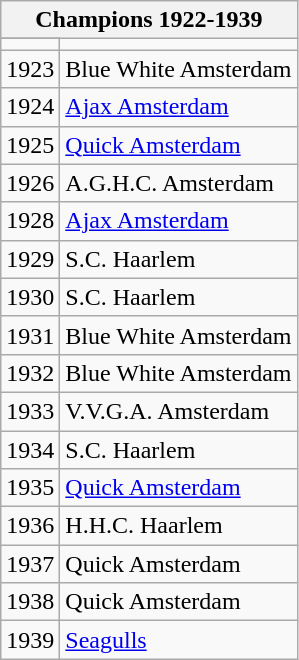<table class="wikitable collapsible">
<tr>
<th colspan="2">Champions 1922-1939</th>
</tr>
<tr 2019 cardinals lost>
</tr>
<tr>
<td></td>
</tr>
<tr>
<td>1923</td>
<td>Blue White Amsterdam</td>
</tr>
<tr>
<td>1924</td>
<td><a href='#'>Ajax Amsterdam</a></td>
</tr>
<tr>
<td>1925</td>
<td><a href='#'>Quick Amsterdam</a></td>
</tr>
<tr>
<td>1926</td>
<td>A.G.H.C. Amsterdam</td>
</tr>
<tr>
<td>1928</td>
<td><a href='#'>Ajax Amsterdam</a></td>
</tr>
<tr>
<td>1929</td>
<td>S.C. Haarlem</td>
</tr>
<tr>
<td>1930</td>
<td>S.C. Haarlem</td>
</tr>
<tr>
<td>1931</td>
<td>Blue White Amsterdam</td>
</tr>
<tr>
<td>1932</td>
<td>Blue White Amsterdam</td>
</tr>
<tr>
<td>1933</td>
<td>V.V.G.A. Amsterdam</td>
</tr>
<tr>
<td>1934</td>
<td>S.C. Haarlem</td>
</tr>
<tr>
<td>1935</td>
<td><a href='#'>Quick Amsterdam</a></td>
</tr>
<tr>
<td>1936</td>
<td>H.H.C. Haarlem</td>
</tr>
<tr>
<td>1937</td>
<td>Quick Amsterdam</td>
</tr>
<tr>
<td>1938</td>
<td>Quick Amsterdam</td>
</tr>
<tr>
<td>1939</td>
<td><a href='#'>Seagulls</a></td>
</tr>
</table>
